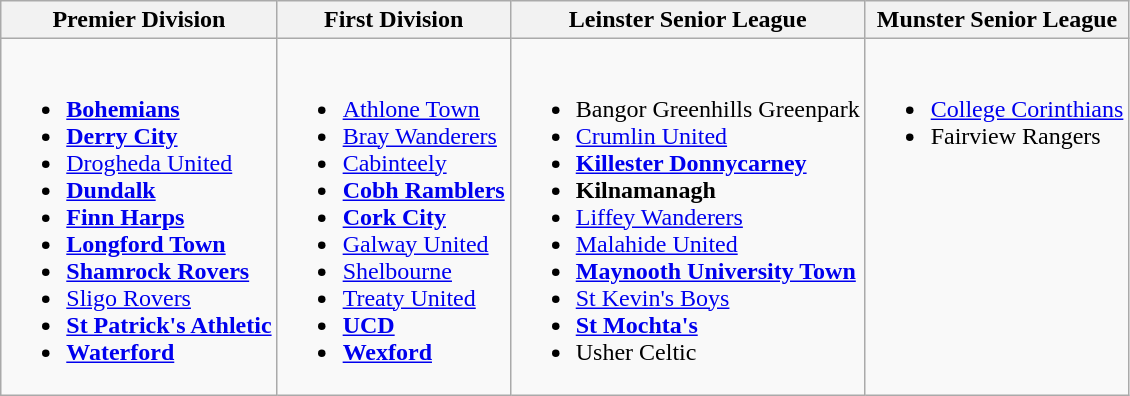<table class="wikitable">
<tr>
<th>Premier Division</th>
<th>First Division</th>
<th>Leinster Senior League</th>
<th>Munster Senior League</th>
</tr>
<tr>
<td valign="top"><br><ul><li><strong><a href='#'>Bohemians</a></strong></li><li><strong><a href='#'>Derry City</a></strong></li><li><a href='#'>Drogheda United</a></li><li><strong><a href='#'>Dundalk</a></strong></li><li><strong><a href='#'>Finn Harps</a></strong></li><li><strong><a href='#'>Longford Town</a></strong></li><li><strong><a href='#'>Shamrock Rovers</a></strong></li><li><a href='#'>Sligo Rovers</a></li><li><strong><a href='#'>St Patrick's Athletic</a></strong></li><li><strong><a href='#'>Waterford</a></strong></li></ul></td>
<td valign="top"><br><ul><li><a href='#'>Athlone Town</a></li><li><a href='#'>Bray Wanderers</a></li><li><a href='#'>Cabinteely</a></li><li><strong><a href='#'>Cobh Ramblers</a></strong></li><li><strong><a href='#'>Cork City</a></strong></li><li><a href='#'>Galway United</a></li><li><a href='#'>Shelbourne</a></li><li><a href='#'>Treaty United</a></li><li><strong><a href='#'>UCD</a></strong></li><li><strong><a href='#'>Wexford</a></strong></li></ul></td>
<td valign="top"><br><ul><li>Bangor Greenhills Greenpark</li><li><a href='#'>Crumlin United</a></li><li><strong><a href='#'>Killester Donnycarney</a></strong></li><li><strong>Kilnamanagh</strong></li><li><a href='#'>Liffey Wanderers</a></li><li><a href='#'>Malahide United</a></li><li><strong><a href='#'>Maynooth University Town</a></strong></li><li><a href='#'>St Kevin's Boys</a></li><li><strong><a href='#'>St Mochta's</a></strong></li><li>Usher Celtic</li></ul></td>
<td valign="top"><br><ul><li><a href='#'>College Corinthians</a></li><li>Fairview Rangers</li></ul></td>
</tr>
</table>
